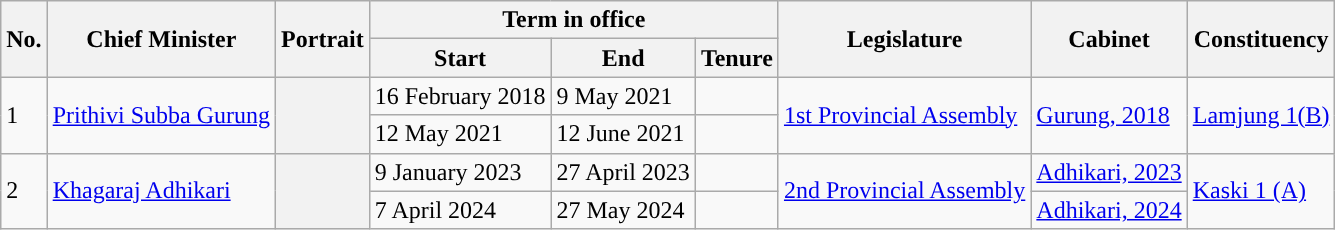<table class="wikitable">
<tr>
<th rowspan="2" style="background-color:">No.</th>
<th rowspan="2" style="background-color:">Chief Minister</th>
<th rowspan="2" style="background-color:">Portrait</th>
<th colspan="3" style="background-color:">Term in office</th>
<th rowspan="2" style="background-color:">Legislature</th>
<th rowspan="2" style="background-color:">Cabinet</th>
<th rowspan="2" style="background-color:">Constituency</th>
</tr>
<tr>
<th style="background-color:">Start</th>
<th style="background-color:">End</th>
<th style="background-color:">Tenure</th>
</tr>
<tr>
<td rowspan="2">1</td>
<td rowspan="2"><a href='#'>Prithivi Subba Gurung</a></td>
<th rowspan="2"></th>
<td>16 February 2018</td>
<td>9 May 2021</td>
<td></td>
<td rowspan="2"><a href='#'>1st Provincial Assembly</a></td>
<td rowspan="2"><a href='#'>Gurung, 2018</a></td>
<td rowspan="2"><a href='#'>Lamjung 1(B)</a></td>
</tr>
<tr>
<td>12 May 2021</td>
<td>12 June 2021</td>
<td></td>
</tr>
<tr>
<td rowspan="2">2</td>
<td rowspan="2"><a href='#'>Khagaraj Adhikari</a></td>
<th rowspan="2"></th>
<td>9 January 2023</td>
<td>27 April 2023</td>
<td></td>
<td rowspan="2"><a href='#'>2nd Provincial Assembly</a></td>
<td><a href='#'>Adhikari, 2023</a></td>
<td rowspan="2"><a href='#'>Kaski 1 (A)</a></td>
</tr>
<tr>
<td>7 April 2024</td>
<td>27 May 2024</td>
<td></td>
<td><a href='#'>Adhikari, 2024</a></td>
</tr>
</table>
